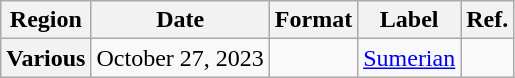<table class="wikitable plainrowheaders">
<tr>
<th scope="col">Region</th>
<th scope="col">Date</th>
<th scope="col">Format</th>
<th>Label</th>
<th scope="col">Ref.</th>
</tr>
<tr>
<th scope="row">Various</th>
<td>October 27, 2023</td>
<td></td>
<td><a href='#'>Sumerian</a></td>
<td></td>
</tr>
</table>
